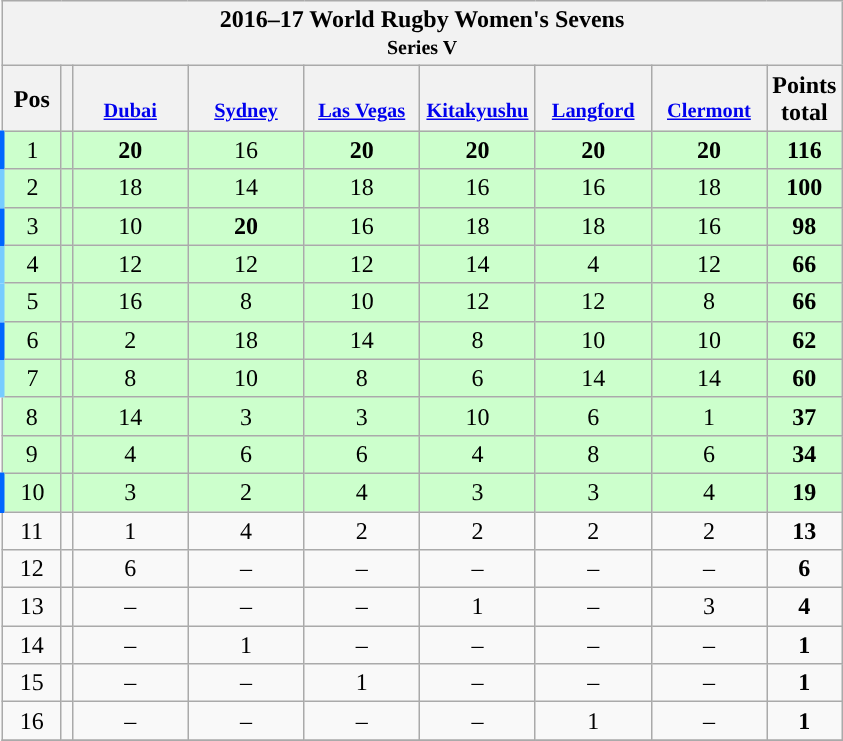<table class="wikitable" style="text-align:center">
<tr bgcolor="#efefef">
<th colspan=13 style="border-right:0px;";>2016–17 World Rugby Women's Sevens<br><small>Series V</small></th>
</tr>
<tr bgcolor="#efefef">
<th style="width:2em;">Pos</th>
<th></th>
<th style="width:5.2em; font-size:85%;"><br><a href='#'>Dubai</a></th>
<th style="width:5.2em; font-size:85%;"><br><a href='#'>Sydney</a></th>
<th style="width:5.2em; font-size:85%;"><br><a href='#'>Las Vegas</a></th>
<th style="width:5.2em; font-size:85%;"><br><a href='#'>Kitakyushu</a></th>
<th style="width:5.2em; font-size:85%;"><br><a href='#'>Langford</a></th>
<th style="width:5.2em; font-size:85%;"><br><a href='#'>Clermont</a></th>
<th>Points<br>total</th>
</tr>
<tr bgcolor=ccffcc style="border-left:3px solid #06F;">
<td>1</td>
<td align=left></td>
<td><strong>20</strong></td>
<td>16</td>
<td><strong>20</strong></td>
<td><strong>20</strong></td>
<td><strong>20</strong></td>
<td><strong>20</strong></td>
<td><strong>116</strong></td>
</tr>
<tr bgcolor=ccffcc style="border-left:3px solid #7CF">
<td>2</td>
<td align=left></td>
<td>18</td>
<td>14</td>
<td>18</td>
<td>16</td>
<td>16</td>
<td>18</td>
<td><strong>100</strong></td>
</tr>
<tr bgcolor=ccffcc style="border-left:3px solid #06F;">
<td>3</td>
<td align=left></td>
<td>10</td>
<td><strong>20</strong></td>
<td>16</td>
<td>18</td>
<td>18</td>
<td>16</td>
<td><strong>98</strong></td>
</tr>
<tr bgcolor=ccffcc style="border-left:3px solid #7CF">
<td>4</td>
<td align=left></td>
<td>12</td>
<td>12</td>
<td>12</td>
<td>14</td>
<td>4</td>
<td>12</td>
<td><strong>66</strong></td>
</tr>
<tr bgcolor=ccffcc style="border-left:3px solid #7CF">
<td>5</td>
<td align=left></td>
<td>16</td>
<td>8</td>
<td>10</td>
<td>12</td>
<td>12</td>
<td>8</td>
<td><strong>66</strong></td>
</tr>
<tr bgcolor=ccffcc style="border-left:3px solid #06F;">
<td>6</td>
<td align=left></td>
<td>2</td>
<td>18</td>
<td>14</td>
<td>8</td>
<td>10</td>
<td>10</td>
<td><strong>62</strong></td>
</tr>
<tr bgcolor=ccffcc style="border-left:3px solid #7CF">
<td>7</td>
<td align=left></td>
<td>8</td>
<td>10</td>
<td>8</td>
<td>6</td>
<td>14</td>
<td>14</td>
<td><strong>60</strong></td>
</tr>
<tr bgcolor=ccffcc>
<td>8</td>
<td align=left></td>
<td>14</td>
<td>3</td>
<td>3</td>
<td>10</td>
<td>6</td>
<td>1</td>
<td><strong>37</strong></td>
</tr>
<tr bgcolor=ccffcc>
<td>9</td>
<td align=left></td>
<td>4</td>
<td>6</td>
<td>6</td>
<td>4</td>
<td>8</td>
<td>6</td>
<td><strong>34</strong></td>
</tr>
<tr bgcolor=ccffcc style="border-left:3px solid #06F;">
<td>10</td>
<td align=left></td>
<td>3</td>
<td>2</td>
<td>4</td>
<td>3</td>
<td>3</td>
<td>4</td>
<td><strong>19</strong></td>
</tr>
<tr>
<td>11</td>
<td align=left></td>
<td>1</td>
<td>4</td>
<td>2</td>
<td>2</td>
<td>2</td>
<td>2</td>
<td><strong>13</strong></td>
</tr>
<tr>
<td>12</td>
<td align=left></td>
<td>6</td>
<td>–</td>
<td>–</td>
<td>–</td>
<td>–</td>
<td>–</td>
<td><strong>6</strong></td>
</tr>
<tr>
<td>13</td>
<td align=left></td>
<td>–</td>
<td>–</td>
<td>–</td>
<td>1</td>
<td>–</td>
<td>3</td>
<td><strong>4</strong></td>
</tr>
<tr>
<td>14</td>
<td align=left></td>
<td>–</td>
<td>1</td>
<td>–</td>
<td>–</td>
<td>–</td>
<td>–</td>
<td><strong>1</strong></td>
</tr>
<tr>
<td>15</td>
<td align=left></td>
<td>–</td>
<td>–</td>
<td>1</td>
<td>–</td>
<td>–</td>
<td>–</td>
<td><strong>1</strong></td>
</tr>
<tr>
<td>16</td>
<td align=left></td>
<td>–</td>
<td>–</td>
<td>–</td>
<td>–</td>
<td>1</td>
<td>–</td>
<td><strong>1</strong></td>
</tr>
<tr>
</tr>
</table>
